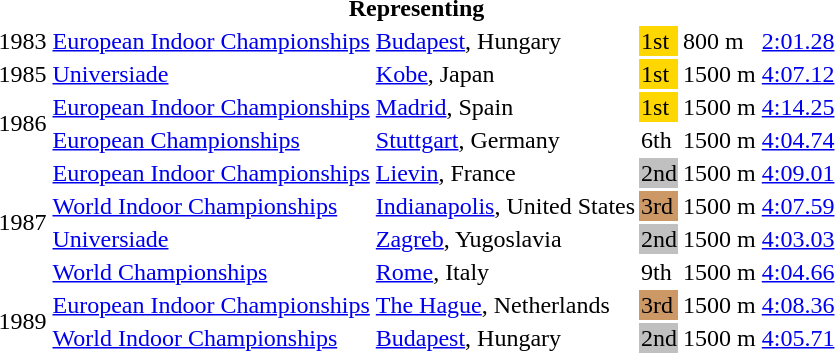<table>
<tr>
<th colspan="6">Representing </th>
</tr>
<tr>
<td>1983</td>
<td><a href='#'>European Indoor Championships</a></td>
<td><a href='#'>Budapest</a>, Hungary</td>
<td bgcolor="gold">1st</td>
<td>800 m</td>
<td><a href='#'>2:01.28</a></td>
</tr>
<tr>
<td>1985</td>
<td><a href='#'>Universiade</a></td>
<td><a href='#'>Kobe</a>, Japan</td>
<td bgcolor=gold>1st</td>
<td>1500 m</td>
<td><a href='#'>4:07.12</a></td>
</tr>
<tr>
<td rowspan=2>1986</td>
<td><a href='#'>European Indoor Championships</a></td>
<td><a href='#'>Madrid</a>, Spain</td>
<td bgcolor="gold">1st</td>
<td>1500 m</td>
<td><a href='#'>4:14.25</a></td>
</tr>
<tr>
<td><a href='#'>European Championships</a></td>
<td><a href='#'>Stuttgart</a>, Germany</td>
<td>6th</td>
<td>1500 m</td>
<td><a href='#'>4:04.74</a></td>
</tr>
<tr>
<td rowspan=4>1987</td>
<td><a href='#'>European Indoor Championships</a></td>
<td><a href='#'>Lievin</a>, France</td>
<td bgcolor="silver">2nd</td>
<td>1500 m</td>
<td><a href='#'>4:09.01</a></td>
</tr>
<tr>
<td><a href='#'>World Indoor Championships</a></td>
<td><a href='#'>Indianapolis</a>, United States</td>
<td bgcolor="cc9966">3rd</td>
<td>1500 m</td>
<td><a href='#'>4:07.59</a></td>
</tr>
<tr>
<td><a href='#'>Universiade</a></td>
<td><a href='#'>Zagreb</a>, Yugoslavia</td>
<td bgcolor=silver>2nd</td>
<td>1500 m</td>
<td><a href='#'>4:03.03</a></td>
</tr>
<tr>
<td><a href='#'>World Championships</a></td>
<td><a href='#'>Rome</a>, Italy</td>
<td>9th</td>
<td>1500 m</td>
<td><a href='#'>4:04.66</a></td>
</tr>
<tr>
<td rowspan=2>1989</td>
<td><a href='#'>European Indoor Championships</a></td>
<td><a href='#'>The Hague</a>, Netherlands</td>
<td bgcolor="cc9966">3rd</td>
<td>1500 m</td>
<td><a href='#'>4:08.36</a></td>
</tr>
<tr>
<td><a href='#'>World Indoor Championships</a></td>
<td><a href='#'>Budapest</a>, Hungary</td>
<td bgcolor="silver">2nd</td>
<td>1500 m</td>
<td><a href='#'>4:05.71</a></td>
</tr>
</table>
